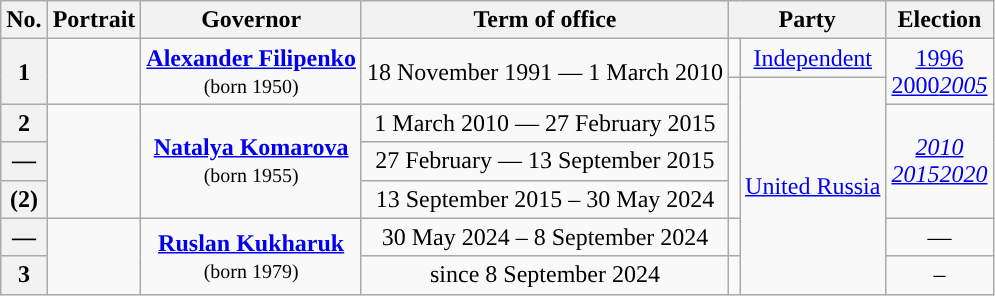<table class="wikitable" style="text-align: center;">
<tr>
<th>No.</th>
<th>Portrait</th>
<th>Governor</th>
<th>Term of office</th>
<th colspan="2">Party</th>
<th>Election</th>
</tr>
<tr>
<th rowspan=2>1</th>
<td rowspan=2></td>
<td rowspan=2><strong><a href='#'>Alexander Filipenko</a></strong><br><small>(born 1950)</small></td>
<td rowspan=2>18 November 1991 — 1 March 2010</td>
<td style="background:"></td>
<td><a href='#'>Independent</a></td>
<td rowspan=2><a href='#'>1996</a><br><a href='#'>2000</a><em><a href='#'>2005</a></em></td>
</tr>
<tr>
<td rowspan=4; style="background: "></td>
<td rowspan="6"><a href='#'>United Russia</a></td>
</tr>
<tr>
<th>2</th>
<td rowspan=3></td>
<td rowspan=3><strong><a href='#'>Natalya Komarova</a></strong><br><small>(born 1955)</small></td>
<td>1 March 2010 — 27 February 2015</td>
<td rowspan=3><em><a href='#'>2010</a></em><br><em><a href='#'>2015</a></em><em><a href='#'>2020</a></em></td>
</tr>
<tr>
<th>—</th>
<td>27 February — 13 September 2015</td>
</tr>
<tr>
<th>(2)</th>
<td>13 September 2015 – 30 May 2024</td>
</tr>
<tr>
<th>—</th>
<td rowspan="2"></td>
<td rowspan="2"><strong><a href='#'>Ruslan Kukharuk</a></strong><br><small>(born 1979)</small></td>
<td>30 May 2024 – 8 September 2024</td>
<td style="background: "></td>
<td>—</td>
</tr>
<tr>
<th>3</th>
<td>since 8 September 2024</td>
<td></td>
<td>–</td>
</tr>
</table>
